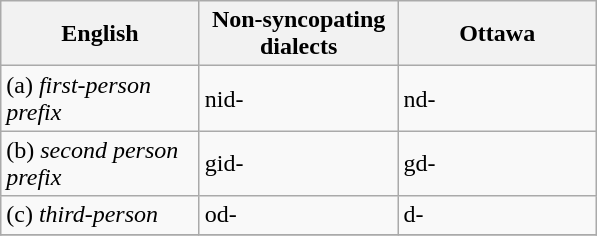<table class="wikitable" align="center">
<tr>
<th width = "125"><strong>English</strong></th>
<th width = "125"><strong>Non-syncopating dialects</strong></th>
<th width = "125"><strong>Ottawa</strong></th>
</tr>
<tr>
<td>(a) <em>first-person prefix</em></td>
<td>nid-</td>
<td>nd-</td>
</tr>
<tr>
<td>(b) <em>second person prefix</em></td>
<td>gid-</td>
<td>gd-</td>
</tr>
<tr>
<td>(c) <em>third-person</em></td>
<td>od-</td>
<td>d-</td>
</tr>
<tr>
</tr>
</table>
